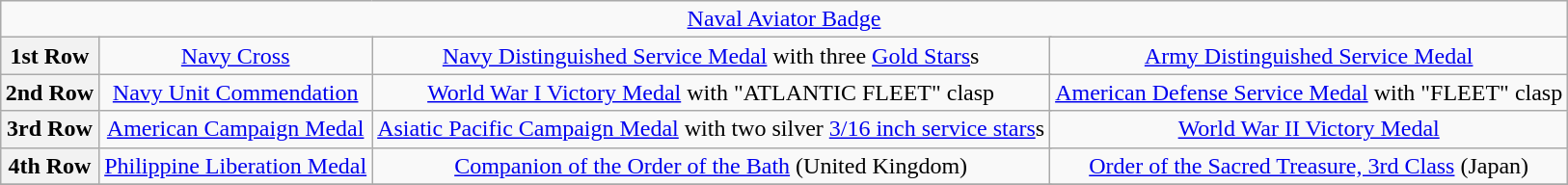<table class="wikitable" style="margin:1em auto; text-align:center;">
<tr>
<td colspan="14"><a href='#'>Naval Aviator Badge</a></td>
</tr>
<tr>
<th>1st Row</th>
<td colspan="3"><a href='#'>Navy Cross</a></td>
<td colspan="3"><a href='#'>Navy Distinguished Service Medal</a> with three <a href='#'>Gold Stars</a>s</td>
<td colspan="3"><a href='#'>Army Distinguished Service Medal</a></td>
</tr>
<tr>
<th>2nd Row</th>
<td colspan="3"><a href='#'>Navy Unit Commendation</a></td>
<td colspan="3"><a href='#'>World War I Victory Medal</a> with "ATLANTIC FLEET" clasp</td>
<td colspan="3"><a href='#'>American Defense Service Medal</a> with "FLEET" clasp</td>
</tr>
<tr>
<th>3rd Row</th>
<td colspan="3"><a href='#'>American Campaign Medal</a></td>
<td colspan="3"><a href='#'>Asiatic Pacific Campaign Medal</a> with two silver <a href='#'>3/16 inch service stars</a>s</td>
<td colspan="3"><a href='#'>World War II Victory Medal</a></td>
</tr>
<tr>
<th>4th Row</th>
<td colspan="3"><a href='#'>Philippine Liberation Medal</a></td>
<td colspan="3"><a href='#'>Companion of the Order of the Bath</a> (United Kingdom)</td>
<td colspan="3"><a href='#'>Order of the Sacred Treasure, 3rd Class</a> (Japan)</td>
</tr>
<tr>
</tr>
</table>
